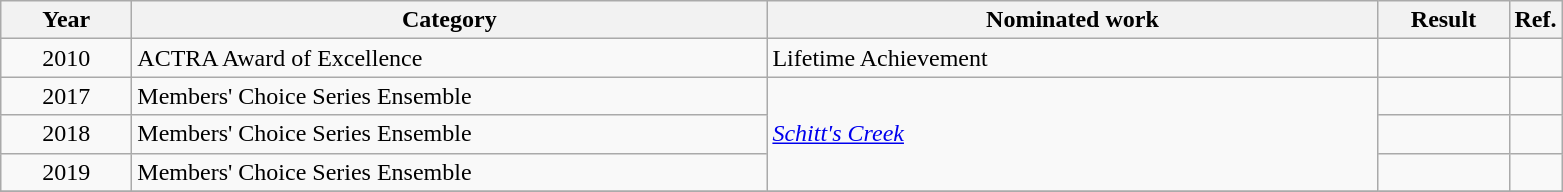<table class=wikitable>
<tr>
<th scope="col" style="width:5em;">Year</th>
<th scope="col" style="width:26em;">Category</th>
<th scope="col" style="width:25em;">Nominated work</th>
<th scope="col" style="width:5em;">Result</th>
<th>Ref.</th>
</tr>
<tr>
<td style="text-align:center;">2010</td>
<td>ACTRA Award of Excellence</td>
<td>Lifetime Achievement</td>
<td></td>
<td></td>
</tr>
<tr>
<td style="text-align:center;">2017</td>
<td>Members' Choice Series Ensemble</td>
<td rowspan="3"><em><a href='#'>Schitt's Creek</a></em></td>
<td></td>
<td></td>
</tr>
<tr>
<td style="text-align:center;">2018</td>
<td>Members' Choice Series Ensemble</td>
<td></td>
<td></td>
</tr>
<tr>
<td style="text-align:center;">2019</td>
<td>Members' Choice Series Ensemble</td>
<td></td>
<td></td>
</tr>
<tr>
</tr>
</table>
